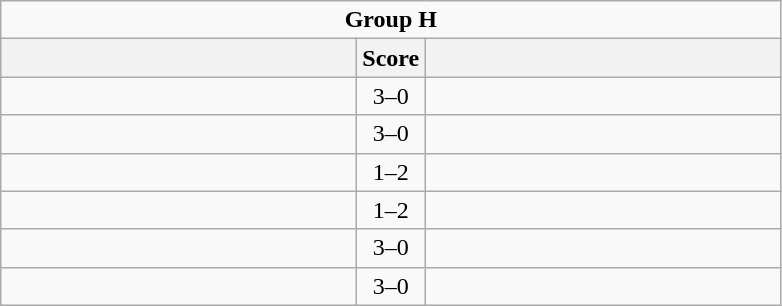<table class="wikitable" style="text-align: center; display: inline-table;">
<tr>
<td colspan="3"><strong>Group H</strong></td>
</tr>
<tr>
<th scope="col" style="width: 230px;"></th>
<th scope="col" style="width: 30px;">Score</th>
<th scope="col" style="width: 230px;"></th>
</tr>
<tr>
<td></td>
<td>3–0</td>
<td></td>
</tr>
<tr>
<td></td>
<td>3–0</td>
<td></td>
</tr>
<tr>
<td></td>
<td>1–2</td>
<td></td>
</tr>
<tr>
<td></td>
<td>1–2</td>
<td></td>
</tr>
<tr>
<td></td>
<td>3–0</td>
<td></td>
</tr>
<tr>
<td></td>
<td>3–0</td>
<td></td>
</tr>
</table>
